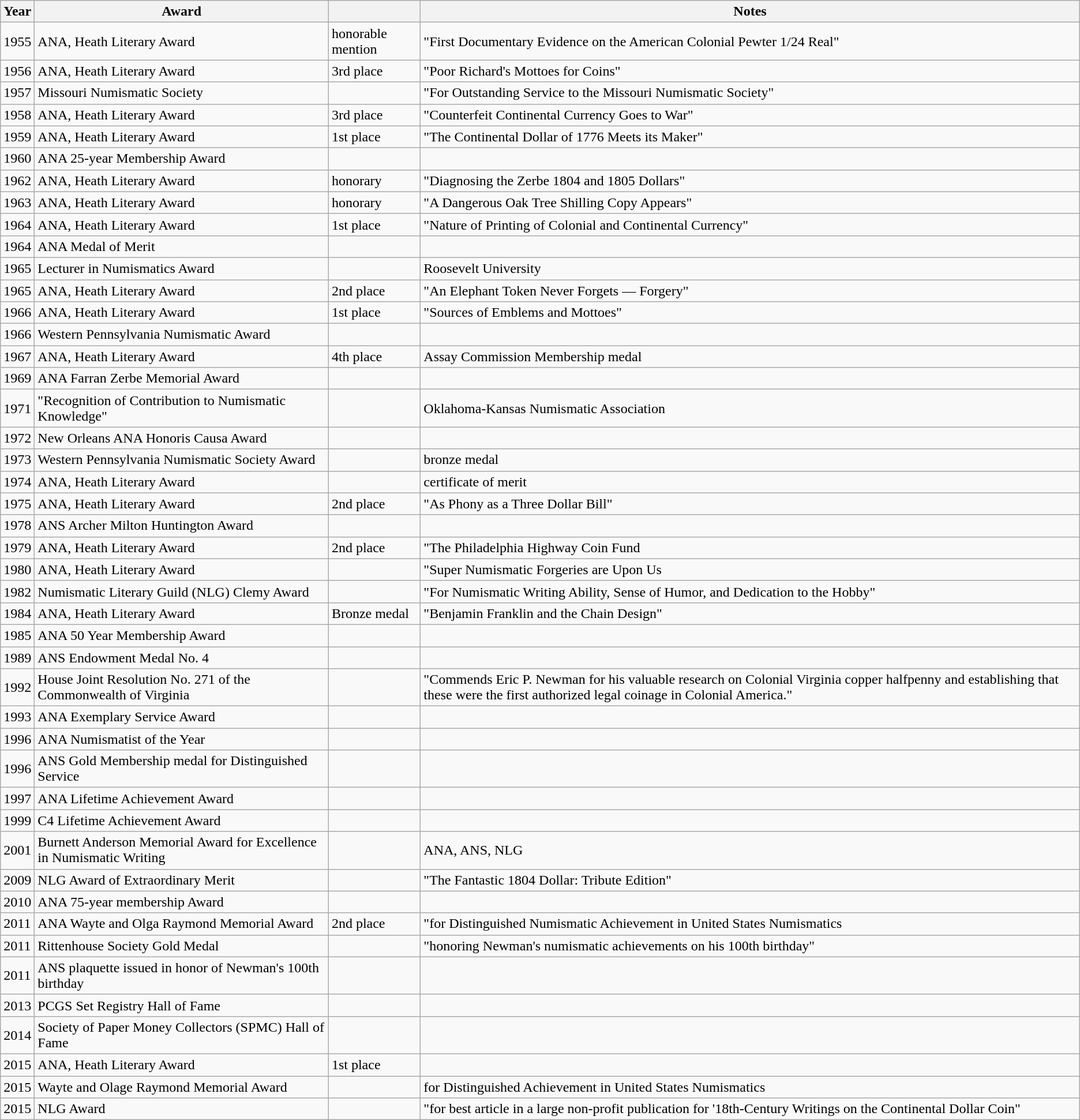<table class="wikitable">
<tr>
<th>Year</th>
<th>Award</th>
<th></th>
<th>Notes</th>
</tr>
<tr>
<td>1955</td>
<td>ANA, Heath Literary Award</td>
<td>honorable mention</td>
<td>"First Documentary Evidence on the American Colonial Pewter 1/24 Real"</td>
</tr>
<tr>
<td>1956</td>
<td>ANA, Heath Literary Award</td>
<td>3rd place</td>
<td>"Poor Richard's Mottoes for Coins"</td>
</tr>
<tr>
<td>1957</td>
<td>Missouri Numismatic Society</td>
<td></td>
<td>"For Outstanding Service to the Missouri Numismatic Society"</td>
</tr>
<tr>
<td>1958</td>
<td>ANA, Heath Literary Award</td>
<td>3rd place</td>
<td>"Counterfeit Continental Currency Goes to War"</td>
</tr>
<tr>
<td>1959</td>
<td>ANA, Heath Literary Award</td>
<td>1st place</td>
<td>"The Continental Dollar of 1776 Meets its Maker"</td>
</tr>
<tr>
<td>1960</td>
<td>ANA 25-year Membership Award</td>
<td></td>
<td></td>
</tr>
<tr>
<td>1962</td>
<td>ANA, Heath Literary Award</td>
<td>honorary</td>
<td>"Diagnosing the Zerbe 1804 and 1805 Dollars"</td>
</tr>
<tr>
<td>1963</td>
<td>ANA, Heath Literary Award</td>
<td>honorary</td>
<td>"A Dangerous Oak Tree Shilling Copy Appears"</td>
</tr>
<tr>
<td>1964</td>
<td>ANA, Heath Literary Award</td>
<td>1st place</td>
<td>"Nature of Printing of Colonial and Continental Currency"</td>
</tr>
<tr>
<td>1964</td>
<td>ANA Medal of Merit</td>
<td></td>
<td></td>
</tr>
<tr>
<td>1965</td>
<td>Lecturer in Numismatics Award</td>
<td></td>
<td>Roosevelt University</td>
</tr>
<tr>
<td>1965</td>
<td>ANA, Heath Literary Award</td>
<td>2nd place</td>
<td>"An Elephant Token Never Forgets — Forgery"</td>
</tr>
<tr>
<td>1966</td>
<td>ANA, Heath Literary Award</td>
<td>1st place</td>
<td>"Sources of Emblems and Mottoes"</td>
</tr>
<tr>
<td>1966</td>
<td>Western Pennsylvania Numismatic Award</td>
<td></td>
<td></td>
</tr>
<tr>
<td>1967</td>
<td>ANA, Heath Literary Award</td>
<td>4th place</td>
<td>Assay Commission Membership medal</td>
</tr>
<tr>
<td>1969</td>
<td>ANA Farran Zerbe Memorial Award</td>
<td></td>
<td></td>
</tr>
<tr>
<td>1971</td>
<td>"Recognition of Contribution to Numismatic Knowledge"</td>
<td></td>
<td>Oklahoma-Kansas Numismatic Association</td>
</tr>
<tr>
<td>1972</td>
<td>New Orleans ANA Honoris Causa Award</td>
<td></td>
<td></td>
</tr>
<tr>
<td>1973</td>
<td>Western Pennsylvania Numismatic Society Award</td>
<td></td>
<td>bronze medal</td>
</tr>
<tr>
<td>1974</td>
<td>ANA, Heath Literary Award</td>
<td></td>
<td>certificate of merit</td>
</tr>
<tr>
<td>1975</td>
<td>ANA, Heath Literary Award</td>
<td>2nd place</td>
<td>"As Phony as a Three Dollar Bill"</td>
</tr>
<tr>
<td>1978</td>
<td>ANS Archer Milton Huntington Award</td>
<td></td>
<td></td>
</tr>
<tr>
<td>1979</td>
<td>ANA, Heath Literary Award</td>
<td>2nd place</td>
<td>"The Philadelphia Highway Coin Fund</td>
</tr>
<tr>
<td>1980</td>
<td>ANA, Heath Literary Award</td>
<td></td>
<td>"Super Numismatic Forgeries are Upon Us</td>
</tr>
<tr>
<td>1982</td>
<td>Numismatic Literary Guild (NLG) Clemy Award</td>
<td></td>
<td>"For Numismatic Writing Ability, Sense of Humor, and Dedication to the Hobby"</td>
</tr>
<tr>
<td>1984</td>
<td>ANA, Heath Literary Award</td>
<td>Bronze medal</td>
<td>"Benjamin Franklin and the Chain Design"</td>
</tr>
<tr>
<td>1985</td>
<td>ANA 50 Year Membership Award</td>
<td></td>
<td></td>
</tr>
<tr>
<td>1989</td>
<td>ANS Endowment Medal No. 4</td>
<td></td>
<td></td>
</tr>
<tr>
<td>1992</td>
<td>House Joint Resolution No. 271 of the Commonwealth of Virginia</td>
<td></td>
<td>"Commends Eric P. Newman for his valuable research on Colonial Virginia copper halfpenny and establishing that these were the first authorized legal coinage in Colonial America."</td>
</tr>
<tr>
<td>1993</td>
<td>ANA Exemplary Service Award</td>
<td></td>
<td></td>
</tr>
<tr>
<td>1996</td>
<td>ANA Numismatist of the Year</td>
<td></td>
<td></td>
</tr>
<tr>
<td>1996</td>
<td>ANS Gold Membership medal for Distinguished Service</td>
<td></td>
<td></td>
</tr>
<tr>
<td>1997</td>
<td>ANA Lifetime Achievement Award</td>
<td></td>
<td></td>
</tr>
<tr>
<td>1999</td>
<td>C4 Lifetime Achievement Award</td>
<td></td>
<td></td>
</tr>
<tr>
<td>2001</td>
<td>Burnett Anderson Memorial Award for Excellence in Numismatic Writing</td>
<td></td>
<td>ANA, ANS, NLG</td>
</tr>
<tr>
<td>2009</td>
<td>NLG Award of Extraordinary Merit</td>
<td></td>
<td>"The Fantastic 1804 Dollar: Tribute Edition"</td>
</tr>
<tr>
<td>2010</td>
<td>ANA 75-year membership Award</td>
<td></td>
<td></td>
</tr>
<tr>
<td>2011</td>
<td>ANA Wayte and Olga Raymond Memorial Award</td>
<td>2nd place</td>
<td>"for Distinguished Numismatic Achievement in United States Numismatics</td>
</tr>
<tr>
<td>2011</td>
<td>Rittenhouse Society Gold Medal</td>
<td></td>
<td>"honoring Newman's numismatic achievements on his 100th birthday"</td>
</tr>
<tr>
<td>2011</td>
<td>ANS plaquette issued in honor of Newman's 100th birthday</td>
<td></td>
<td></td>
</tr>
<tr>
<td>2013</td>
<td>PCGS Set Registry Hall of Fame</td>
<td></td>
<td></td>
</tr>
<tr>
<td>2014</td>
<td>Society of Paper Money Collectors (SPMC) Hall of Fame</td>
<td></td>
<td></td>
</tr>
<tr>
<td>2015</td>
<td>ANA, Heath Literary Award</td>
<td>1st place</td>
<td></td>
</tr>
<tr>
<td>2015</td>
<td>Wayte and Olage Raymond Memorial Award</td>
<td></td>
<td>for Distinguished Achievement in United States Numismatics</td>
</tr>
<tr>
<td>2015</td>
<td>NLG Award</td>
<td></td>
<td>"for best article in a large non-profit publication for '18th-Century Writings on the Continental Dollar Coin"</td>
</tr>
</table>
